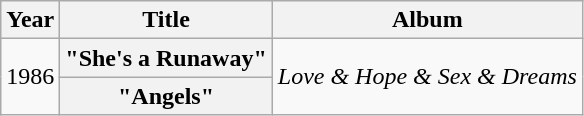<table class="wikitable plainrowheaders">
<tr>
<th>Year</th>
<th>Title</th>
<th>Album</th>
</tr>
<tr>
<td rowspan="2">1986</td>
<th scope="row">"She's a Runaway"</th>
<td rowspan="2"><em>Love & Hope & Sex & Dreams</em></td>
</tr>
<tr>
<th scope="row">"Angels"</th>
</tr>
</table>
